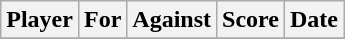<table class="wikitable">
<tr>
<th>Player</th>
<th>For</th>
<th>Against</th>
<th>Score</th>
<th>Date</th>
</tr>
<tr>
</tr>
</table>
